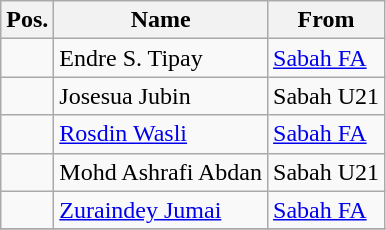<table class="wikitable sortable">
<tr>
<th style="background:;">Pos.</th>
<th style="background:;">Name</th>
<th style="background:;">From</th>
</tr>
<tr>
<td></td>
<td> Endre S. Tipay</td>
<td> <a href='#'>Sabah FA</a></td>
</tr>
<tr>
<td></td>
<td> Josesua Jubin</td>
<td> Sabah U21</td>
</tr>
<tr>
<td></td>
<td> <a href='#'>Rosdin Wasli</a></td>
<td> <a href='#'>Sabah FA</a></td>
</tr>
<tr>
<td></td>
<td> Mohd Ashrafi Abdan</td>
<td> Sabah U21</td>
</tr>
<tr>
<td></td>
<td> <a href='#'>Zuraindey Jumai</a></td>
<td> <a href='#'>Sabah FA</a></td>
</tr>
<tr>
</tr>
</table>
